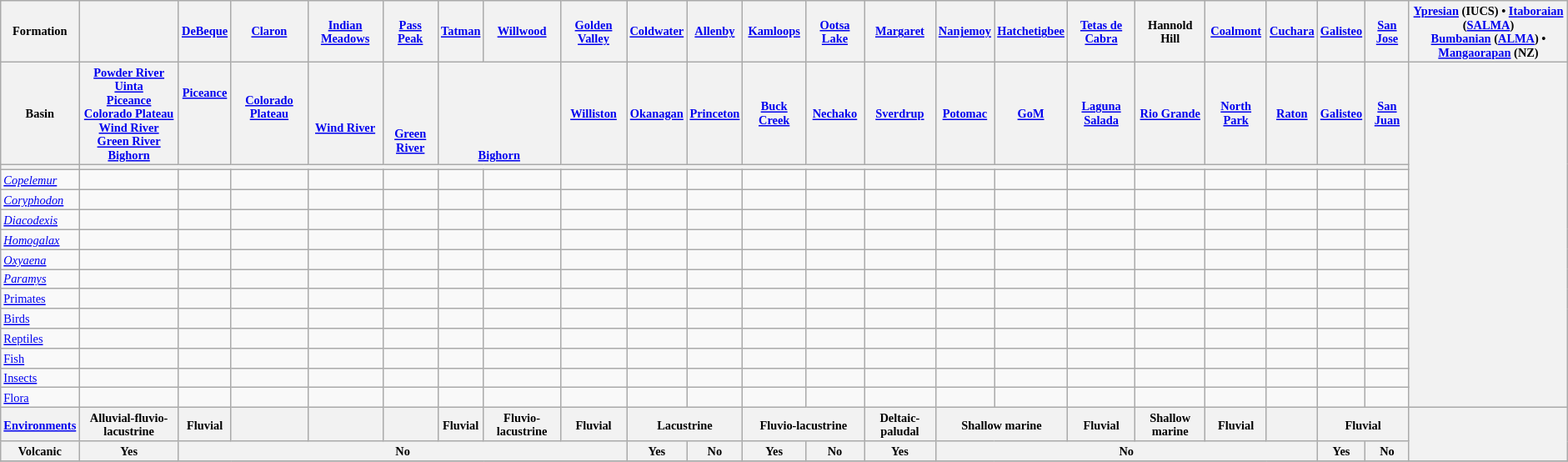<table class="wikitable" style="font-size: 60%">
<tr>
<th>Formation</th>
<th></th>
<th><a href='#'>DeBeque</a></th>
<th><a href='#'>Claron</a></th>
<th><a href='#'>Indian Meadows</a></th>
<th><a href='#'>Pass Peak</a></th>
<th><a href='#'>Tatman</a></th>
<th><a href='#'>Willwood</a></th>
<th><a href='#'>Golden Valley</a></th>
<th><a href='#'>Coldwater</a></th>
<th><a href='#'>Allenby</a></th>
<th><a href='#'>Kamloops</a></th>
<th><a href='#'>Ootsa Lake</a></th>
<th><a href='#'>Margaret</a></th>
<th><a href='#'>Nanjemoy</a></th>
<th><a href='#'>Hatchetigbee</a></th>
<th><a href='#'>Tetas de Cabra</a></th>
<th>Hannold Hill</th>
<th><a href='#'>Coalmont</a></th>
<th><a href='#'>Cuchara</a></th>
<th><a href='#'>Galisteo</a></th>
<th><a href='#'>San Jose</a></th>
<th><a href='#'>Ypresian</a> (IUCS) • <a href='#'>Itaboraian</a> (<a href='#'>SALMA</a>)<br><a href='#'>Bumbanian</a> (<a href='#'>ALMA</a>) • <a href='#'>Mangaorapan</a> (NZ)</th>
</tr>
<tr>
<th>Basin</th>
<th><a href='#'>Powder River</a><br><a href='#'>Uinta</a><br><a href='#'>Piceance</a><br><a href='#'>Colorado Plateau</a><br><a href='#'>Wind River</a><br><a href='#'>Green River</a><br><a href='#'>Bighorn</a></th>
<th><a href='#'>Piceance</a><br><br><br><br></th>
<th><br><a href='#'>Colorado Plateau</a><br><br><br></th>
<th><br><br><br><a href='#'>Wind River</a><br><br></th>
<th><br><br><br><br><a href='#'>Green River</a><br></th>
<th colspan=2><br><br><br><br><br><br><a href='#'>Bighorn</a></th>
<th><a href='#'>Williston</a></th>
<th><a href='#'>Okanagan</a></th>
<th><a href='#'>Princeton</a></th>
<th><a href='#'>Buck Creek</a></th>
<th><a href='#'>Nechako</a></th>
<th><a href='#'>Sverdrup</a></th>
<th><a href='#'>Potomac</a></th>
<th><a href='#'>GoM</a></th>
<th><a href='#'>Laguna Salada</a></th>
<th><a href='#'>Rio Grande</a></th>
<th><a href='#'>North Park</a></th>
<th><a href='#'>Raton</a></th>
<th><a href='#'>Galisteo</a></th>
<th><a href='#'>San Juan</a></th>
<th align=center rowspan=14></th>
</tr>
<tr>
<th></th>
<th colspan=8></th>
<th colspan=5></th>
<th colspan=2></th>
<th></th>
<th colspan=5></th>
</tr>
<tr>
<td><em><a href='#'>Copelemur</a></em></td>
<td align=center></td>
<td align=center></td>
<td align=center></td>
<td align=center></td>
<td align=center></td>
<td align=center></td>
<td align=center></td>
<td align=center></td>
<td align=center></td>
<td align=center></td>
<td align=center></td>
<td align=center></td>
<td align=center></td>
<td align=center></td>
<td align=center></td>
<td align=center></td>
<td align=center></td>
<td align=center></td>
<td align=center></td>
<td align=center></td>
<td align=center></td>
</tr>
<tr>
<td><em><a href='#'>Coryphodon</a></em></td>
<td align=center></td>
<td align=center></td>
<td align=center></td>
<td align=center></td>
<td align=center></td>
<td align=center></td>
<td align=center></td>
<td align=center></td>
<td align=center></td>
<td align=center></td>
<td align=center></td>
<td align=center></td>
<td align=center></td>
<td align=center></td>
<td align=center></td>
<td align=center></td>
<td align=center></td>
<td align=center></td>
<td align=center></td>
<td align=center></td>
<td align=center></td>
</tr>
<tr>
<td><em><a href='#'>Diacodexis</a></em></td>
<td align=center></td>
<td align=center></td>
<td align=center></td>
<td align=center></td>
<td align=center></td>
<td align=center></td>
<td align=center></td>
<td align=center></td>
<td align=center></td>
<td align=center></td>
<td align=center></td>
<td align=center></td>
<td align=center></td>
<td align=center></td>
<td align=center></td>
<td align=center></td>
<td align=center></td>
<td align=center></td>
<td align=center></td>
<td align=center></td>
<td align=center></td>
</tr>
<tr>
<td><em><a href='#'>Homogalax</a></em></td>
<td align=center></td>
<td align=center></td>
<td align=center></td>
<td align=center></td>
<td align=center></td>
<td align=center></td>
<td align=center></td>
<td align=center></td>
<td align=center></td>
<td align=center></td>
<td align=center></td>
<td align=center></td>
<td align=center></td>
<td align=center></td>
<td align=center></td>
<td align=center></td>
<td align=center></td>
<td align=center></td>
<td align=center></td>
<td align=center></td>
<td align=center></td>
</tr>
<tr>
<td><em><a href='#'>Oxyaena</a></em></td>
<td align=center></td>
<td align=center></td>
<td align=center></td>
<td align=center></td>
<td align=center></td>
<td align=center></td>
<td align=center></td>
<td align=center></td>
<td align=center></td>
<td align=center></td>
<td align=center></td>
<td align=center></td>
<td align=center></td>
<td align=center></td>
<td align=center></td>
<td align=center></td>
<td align=center></td>
<td align=center></td>
<td align=center></td>
<td align=center></td>
<td align=center></td>
</tr>
<tr>
<td><em><a href='#'>Paramys</a></em></td>
<td align=center></td>
<td align=center></td>
<td align=center></td>
<td align=center></td>
<td align=center></td>
<td align=center></td>
<td align=center></td>
<td align=center></td>
<td align=center></td>
<td align=center></td>
<td align=center></td>
<td align=center></td>
<td align=center></td>
<td align=center></td>
<td align=center></td>
<td align=center></td>
<td align=center></td>
<td align=center></td>
<td align=center></td>
<td align=center></td>
<td align=center></td>
</tr>
<tr>
<td><a href='#'>Primates</a></td>
<td align=center></td>
<td align=center></td>
<td align=center></td>
<td align=center></td>
<td align=center></td>
<td align=center></td>
<td align=center></td>
<td align=center></td>
<td align=center></td>
<td align=center></td>
<td align=center></td>
<td align=center></td>
<td align=center></td>
<td align=center></td>
<td align=center></td>
<td align=center></td>
<td align=center></td>
<td align=center></td>
<td align=center></td>
<td align=center></td>
<td align=center></td>
</tr>
<tr>
<td><a href='#'>Birds</a></td>
<td align=center></td>
<td align=center></td>
<td align=center></td>
<td align=center></td>
<td align=center></td>
<td align=center></td>
<td align=center></td>
<td align=center></td>
<td align=center></td>
<td align=center></td>
<td align=center></td>
<td align=center></td>
<td align=center></td>
<td align=center></td>
<td align=center></td>
<td align=center></td>
<td align=center></td>
<td align=center></td>
<td align=center></td>
<td align=center></td>
<td align=center></td>
</tr>
<tr>
<td><a href='#'>Reptiles</a></td>
<td align=center></td>
<td align=center></td>
<td align=center></td>
<td align=center></td>
<td align=center></td>
<td align=center></td>
<td align=center></td>
<td align=center></td>
<td align=center></td>
<td align=center></td>
<td align=center></td>
<td align=center></td>
<td align=center></td>
<td align=center></td>
<td align=center></td>
<td align=center></td>
<td align=center></td>
<td align=center></td>
<td align=center></td>
<td align=center></td>
<td align=center></td>
</tr>
<tr>
<td><a href='#'>Fish</a></td>
<td align=center></td>
<td align=center></td>
<td align=center></td>
<td align=center></td>
<td align=center></td>
<td align=center></td>
<td align=center></td>
<td align=center></td>
<td align=center></td>
<td align=center></td>
<td align=center></td>
<td align=center></td>
<td align=center></td>
<td align=center></td>
<td align=center></td>
<td align=center></td>
<td align=center></td>
<td align=center></td>
<td align=center></td>
<td align=center></td>
<td align=center></td>
</tr>
<tr>
<td><a href='#'>Insects</a></td>
<td align=center></td>
<td align=center></td>
<td align=center></td>
<td align=center></td>
<td align=center></td>
<td align=center></td>
<td align=center></td>
<td align=center></td>
<td align=center></td>
<td align=center></td>
<td align=center></td>
<td align=center></td>
<td align=center></td>
<td align=center></td>
<td align=center></td>
<td align=center></td>
<td align=center></td>
<td align=center></td>
<td align=center></td>
<td align=center></td>
<td align=center></td>
</tr>
<tr>
<td><a href='#'>Flora</a></td>
<td align=center></td>
<td align=center></td>
<td align=center></td>
<td align=center></td>
<td align=center></td>
<td align=center></td>
<td align=center></td>
<td align=center></td>
<td align=center></td>
<td align=center></td>
<td align=center></td>
<td align=center></td>
<td align=center></td>
<td align=center></td>
<td align=center></td>
<td align=center></td>
<td align=center></td>
<td align=center></td>
<td align=center></td>
<td align=center></td>
<td align=center></td>
</tr>
<tr>
<th><a href='#'>Environments</a></th>
<th>Alluvial-fluvio-lacustrine</th>
<th>Fluvial</th>
<th></th>
<th></th>
<th></th>
<th>Fluvial</th>
<th>Fluvio-lacustrine</th>
<th>Fluvial</th>
<th colspan=2>Lacustrine</th>
<th colspan=2>Fluvio-lacustrine</th>
<th>Deltaic-paludal</th>
<th colspan=2>Shallow marine</th>
<th>Fluvial</th>
<th>Shallow marine</th>
<th>Fluvial</th>
<th></th>
<th colspan=2>Fluvial</th>
<th rowspan=2 align=left><br><br></th>
</tr>
<tr>
<th>Volcanic</th>
<th>Yes</th>
<th colspan=7>No</th>
<th>Yes</th>
<th>No</th>
<th>Yes</th>
<th>No</th>
<th>Yes</th>
<th colspan=6>No</th>
<th>Yes</th>
<th>No</th>
</tr>
<tr>
</tr>
</table>
